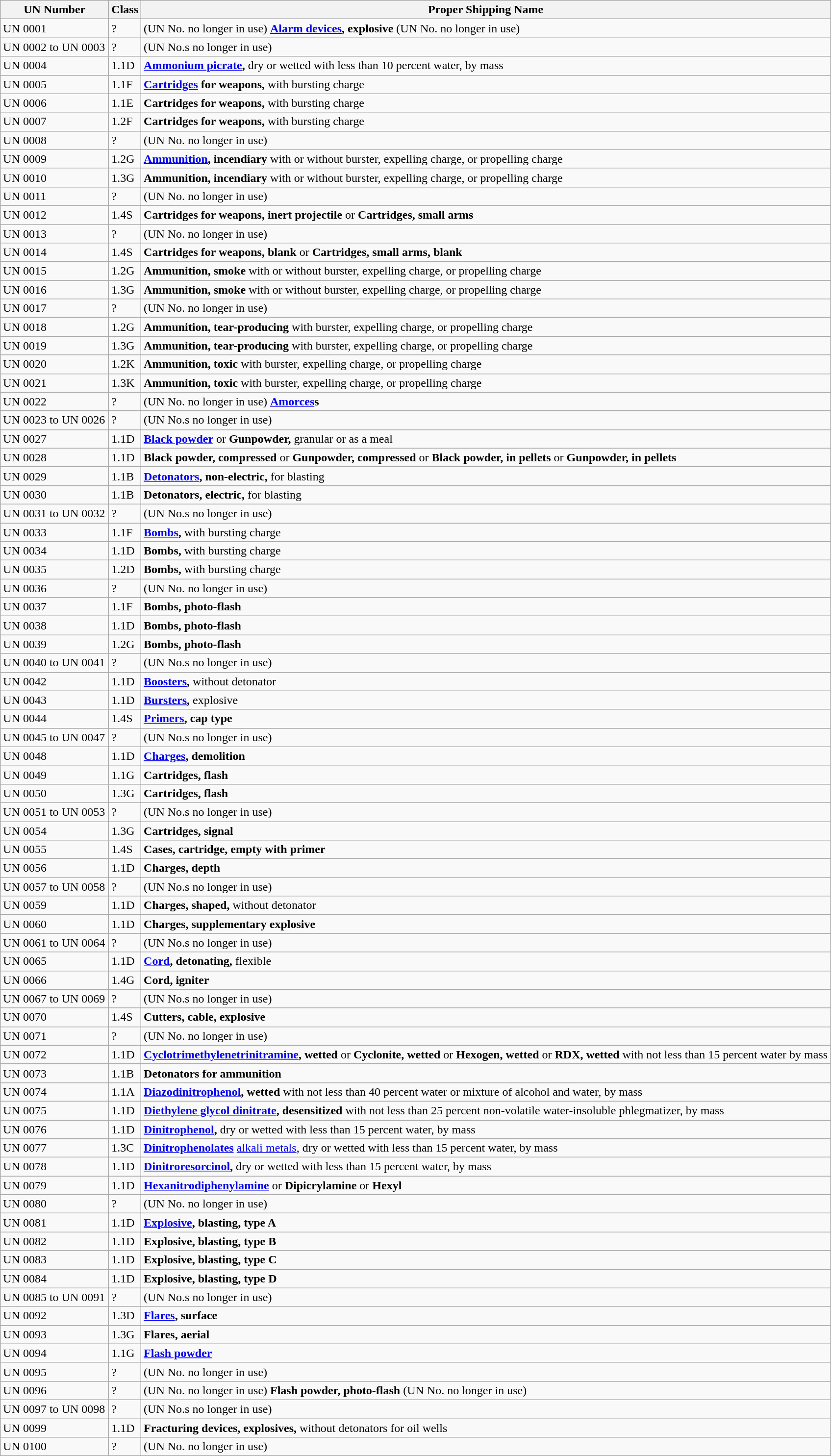<table class="wikitable">
<tr>
<th width="140px">UN Number</th>
<th>Class</th>
<th>Proper Shipping Name</th>
</tr>
<tr>
<td>UN 0001</td>
<td>?</td>
<td>(UN No. no longer in use) <strong><a href='#'>Alarm devices</a>, explosive</strong> (UN No. no longer in use)</td>
</tr>
<tr>
<td>UN 0002 to UN 0003</td>
<td>?</td>
<td>(UN No.s no longer in use)</td>
</tr>
<tr>
<td>UN 0004</td>
<td>1.1D</td>
<td><strong><a href='#'>Ammonium picrate</a>,</strong> dry or wetted with less than 10 percent water, by mass</td>
</tr>
<tr>
<td>UN 0005</td>
<td>1.1F</td>
<td><strong><a href='#'>Cartridges</a> for weapons,</strong> with bursting charge</td>
</tr>
<tr>
<td>UN 0006</td>
<td>1.1E</td>
<td><strong>Cartridges for weapons,</strong> with bursting charge</td>
</tr>
<tr>
<td>UN 0007</td>
<td>1.2F</td>
<td><strong>Cartridges for weapons,</strong> with bursting charge</td>
</tr>
<tr>
<td>UN 0008</td>
<td>?</td>
<td>(UN No. no longer in use)</td>
</tr>
<tr>
<td>UN 0009</td>
<td>1.2G</td>
<td><strong><a href='#'>Ammunition</a>, incendiary</strong> with or without burster, expelling charge, or propelling charge</td>
</tr>
<tr>
<td>UN 0010</td>
<td>1.3G</td>
<td><strong>Ammunition, incendiary</strong> with or without burster, expelling charge, or propelling charge</td>
</tr>
<tr>
<td>UN 0011</td>
<td>?</td>
<td>(UN No. no longer in use)</td>
</tr>
<tr>
<td>UN 0012</td>
<td>1.4S</td>
<td><strong>Cartridges for weapons, inert projectile</strong> or <strong>Cartridges, small arms</strong></td>
</tr>
<tr>
<td>UN 0013</td>
<td>?</td>
<td>(UN No. no longer in use)</td>
</tr>
<tr>
<td>UN 0014</td>
<td>1.4S</td>
<td><strong>Cartridges for weapons, blank</strong> or <strong>Cartridges, small arms, blank</strong></td>
</tr>
<tr>
<td>UN 0015</td>
<td>1.2G</td>
<td><strong>Ammunition, smoke</strong> with or without burster, expelling charge, or propelling charge</td>
</tr>
<tr>
<td>UN 0016</td>
<td>1.3G</td>
<td><strong>Ammunition, smoke</strong> with or without burster, expelling charge, or propelling charge</td>
</tr>
<tr>
<td>UN 0017</td>
<td>?</td>
<td>(UN No. no longer in use)</td>
</tr>
<tr>
<td>UN 0018</td>
<td>1.2G</td>
<td><strong>Ammunition, tear-producing</strong> with burster, expelling charge, or propelling charge</td>
</tr>
<tr>
<td>UN 0019</td>
<td>1.3G</td>
<td><strong>Ammunition, tear-producing</strong> with burster, expelling charge, or propelling charge</td>
</tr>
<tr>
<td>UN 0020</td>
<td>1.2K</td>
<td><strong>Ammunition, toxic</strong> with burster, expelling charge, or propelling charge</td>
</tr>
<tr>
<td>UN 0021</td>
<td>1.3K</td>
<td><strong>Ammunition, toxic</strong> with burster, expelling charge, or propelling charge</td>
</tr>
<tr>
<td>UN 0022</td>
<td>?</td>
<td>(UN No. no longer in use) <strong><a href='#'>Amorces</a>s</strong> </td>
</tr>
<tr>
<td>UN 0023 to UN 0026</td>
<td>?</td>
<td>(UN No.s no longer in use)</td>
</tr>
<tr>
<td>UN 0027</td>
<td>1.1D</td>
<td><strong><a href='#'>Black powder</a></strong> or <strong>Gunpowder,</strong> granular or as a meal</td>
</tr>
<tr>
<td>UN 0028</td>
<td>1.1D</td>
<td><strong>Black powder, compressed</strong> or <strong>Gunpowder, compressed</strong> or <strong>Black powder, in pellets</strong> or <strong>Gunpowder, in pellets</strong></td>
</tr>
<tr>
<td>UN 0029</td>
<td>1.1B</td>
<td><strong><a href='#'>Detonators</a>, non-electric,</strong> for blasting</td>
</tr>
<tr>
<td>UN 0030</td>
<td>1.1B</td>
<td><strong>Detonators, electric,</strong> for blasting</td>
</tr>
<tr>
<td>UN 0031 to UN 0032</td>
<td>?</td>
<td>(UN No.s no longer in use)</td>
</tr>
<tr>
<td>UN 0033</td>
<td>1.1F</td>
<td><strong><a href='#'>Bombs</a>,</strong> with bursting charge</td>
</tr>
<tr>
<td>UN 0034</td>
<td>1.1D</td>
<td><strong>Bombs,</strong> with bursting charge</td>
</tr>
<tr>
<td>UN 0035</td>
<td>1.2D</td>
<td><strong>Bombs,</strong> with bursting charge</td>
</tr>
<tr>
<td>UN 0036</td>
<td>?</td>
<td>(UN No. no longer in use)</td>
</tr>
<tr>
<td>UN 0037</td>
<td>1.1F</td>
<td><strong>Bombs, photo-flash</strong></td>
</tr>
<tr>
<td>UN 0038</td>
<td>1.1D</td>
<td><strong>Bombs, photo-flash</strong></td>
</tr>
<tr>
<td>UN 0039</td>
<td>1.2G</td>
<td><strong>Bombs, photo-flash</strong></td>
</tr>
<tr>
<td>UN 0040 to UN 0041</td>
<td>?</td>
<td>(UN No.s no longer in use)</td>
</tr>
<tr>
<td>UN 0042</td>
<td>1.1D</td>
<td><strong><a href='#'>Boosters</a>,</strong> without detonator</td>
</tr>
<tr>
<td>UN 0043</td>
<td>1.1D</td>
<td><strong><a href='#'>Bursters</a>,</strong> explosive</td>
</tr>
<tr>
<td>UN 0044</td>
<td>1.4S</td>
<td><strong><a href='#'>Primers</a>, cap type</strong></td>
</tr>
<tr>
<td>UN 0045 to UN 0047</td>
<td>?</td>
<td>(UN No.s no longer in use)</td>
</tr>
<tr>
<td>UN 0048</td>
<td>1.1D</td>
<td><strong><a href='#'>Charges</a>, demolition</strong></td>
</tr>
<tr>
<td>UN 0049</td>
<td>1.1G</td>
<td><strong>Cartridges, flash</strong></td>
</tr>
<tr>
<td>UN 0050</td>
<td>1.3G</td>
<td><strong>Cartridges, flash</strong></td>
</tr>
<tr>
<td>UN 0051 to UN 0053</td>
<td>?</td>
<td>(UN No.s no longer in use)</td>
</tr>
<tr>
<td>UN 0054</td>
<td>1.3G</td>
<td><strong>Cartridges, signal</strong></td>
</tr>
<tr>
<td>UN 0055</td>
<td>1.4S</td>
<td><strong>Cases, cartridge, empty with primer</strong></td>
</tr>
<tr>
<td>UN 0056</td>
<td>1.1D</td>
<td><strong>Charges, depth</strong></td>
</tr>
<tr>
<td>UN 0057 to UN 0058</td>
<td>?</td>
<td>(UN No.s no longer in use)</td>
</tr>
<tr>
<td>UN 0059</td>
<td>1.1D</td>
<td><strong>Charges, shaped,</strong> without detonator</td>
</tr>
<tr>
<td>UN 0060</td>
<td>1.1D</td>
<td><strong>Charges, supplementary explosive</strong></td>
</tr>
<tr>
<td>UN 0061 to UN 0064</td>
<td>?</td>
<td>(UN No.s no longer in use)</td>
</tr>
<tr>
<td>UN 0065</td>
<td>1.1D</td>
<td><strong><a href='#'>Cord</a>, detonating,</strong> flexible</td>
</tr>
<tr>
<td>UN 0066</td>
<td>1.4G</td>
<td><strong>Cord, igniter</strong></td>
</tr>
<tr>
<td>UN 0067 to UN 0069</td>
<td>?</td>
<td>(UN No.s no longer in use)</td>
</tr>
<tr>
<td>UN 0070</td>
<td>1.4S</td>
<td><strong>Cutters, cable, explosive</strong></td>
</tr>
<tr>
<td>UN 0071</td>
<td>?</td>
<td>(UN No. no longer in use)</td>
</tr>
<tr>
<td>UN 0072</td>
<td>1.1D</td>
<td><strong><a href='#'>Cyclotrimethylenetrinitramine</a>, wetted</strong> or <strong>Cyclonite, wetted</strong> or <strong>Hexogen, wetted</strong> or <strong>RDX, wetted</strong> with not less than 15 percent water by mass</td>
</tr>
<tr>
<td>UN 0073</td>
<td>1.1B</td>
<td><strong>Detonators for ammunition</strong></td>
</tr>
<tr>
<td>UN 0074</td>
<td>1.1A</td>
<td><strong><a href='#'>Diazodinitrophenol</a>, wetted</strong> with not less than 40 percent water or mixture of alcohol and water, by mass</td>
</tr>
<tr>
<td>UN 0075</td>
<td>1.1D</td>
<td><strong><a href='#'>Diethylene glycol dinitrate</a>, desensitized</strong> with not less than 25 percent non-volatile water-insoluble phlegmatizer, by mass</td>
</tr>
<tr>
<td>UN 0076</td>
<td>1.1D</td>
<td><strong><a href='#'>Dinitrophenol</a>,</strong> dry or wetted with less than 15 percent water, by mass</td>
</tr>
<tr>
<td>UN 0077</td>
<td>1.3C</td>
<td><strong><a href='#'>Dinitrophenolates</a></strong> <a href='#'>alkali metals</a>, dry or wetted with less than 15 percent water, by mass</td>
</tr>
<tr>
<td>UN 0078</td>
<td>1.1D</td>
<td><strong><a href='#'>Dinitroresorcinol</a>,</strong> dry or wetted with less than 15 percent water, by mass</td>
</tr>
<tr>
<td>UN 0079</td>
<td>1.1D</td>
<td><strong><a href='#'>Hexanitrodiphenylamine</a></strong> or <strong>Dipicrylamine</strong> or <strong>Hexyl</strong></td>
</tr>
<tr>
<td>UN 0080</td>
<td>?</td>
<td>(UN No. no longer in use)</td>
</tr>
<tr>
<td>UN 0081</td>
<td>1.1D</td>
<td><strong><a href='#'>Explosive</a>, blasting, type A</strong></td>
</tr>
<tr>
<td>UN 0082</td>
<td>1.1D</td>
<td><strong>Explosive, blasting, type B</strong></td>
</tr>
<tr>
<td>UN 0083</td>
<td>1.1D</td>
<td><strong>Explosive, blasting, type C</strong></td>
</tr>
<tr>
<td>UN 0084</td>
<td>1.1D</td>
<td><strong>Explosive, blasting, type D</strong></td>
</tr>
<tr>
<td>UN 0085 to UN 0091</td>
<td>?</td>
<td>(UN No.s no longer in use)</td>
</tr>
<tr>
<td>UN 0092</td>
<td>1.3D</td>
<td><strong><a href='#'>Flares</a>, surface</strong></td>
</tr>
<tr>
<td>UN 0093</td>
<td>1.3G</td>
<td><strong>Flares, aerial</strong></td>
</tr>
<tr>
<td>UN 0094</td>
<td>1.1G</td>
<td><strong><a href='#'>Flash powder</a></strong></td>
</tr>
<tr>
<td>UN 0095</td>
<td>?</td>
<td>(UN No. no longer in use)</td>
</tr>
<tr>
<td>UN 0096</td>
<td>?</td>
<td>(UN No. no longer in use) <strong>Flash powder, photo-flash</strong> (UN No. no longer in use)</td>
</tr>
<tr>
<td>UN 0097 to UN 0098</td>
<td>?</td>
<td>(UN No.s no longer in use)</td>
</tr>
<tr>
<td>UN 0099</td>
<td>1.1D</td>
<td><strong>Fracturing devices, explosives,</strong> without detonators for oil wells</td>
</tr>
<tr>
<td>UN 0100</td>
<td>?</td>
<td>(UN No. no longer in use)</td>
</tr>
</table>
